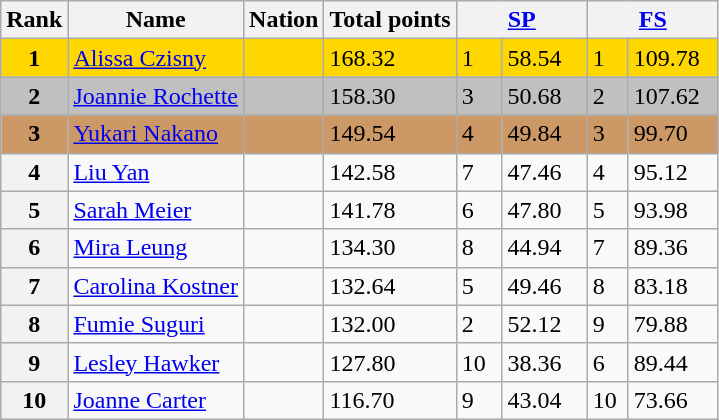<table class="wikitable">
<tr>
<th>Rank</th>
<th>Name</th>
<th>Nation</th>
<th>Total points</th>
<th colspan="2" width="80px"><a href='#'>SP</a></th>
<th colspan="2" width="80px"><a href='#'>FS</a></th>
</tr>
<tr bgcolor="gold">
<td align="center"><strong>1</strong></td>
<td><a href='#'>Alissa Czisny</a></td>
<td></td>
<td>168.32</td>
<td>1</td>
<td>58.54</td>
<td>1</td>
<td>109.78</td>
</tr>
<tr bgcolor="silver">
<td align="center"><strong>2</strong></td>
<td><a href='#'>Joannie Rochette</a></td>
<td></td>
<td>158.30</td>
<td>3</td>
<td>50.68</td>
<td>2</td>
<td>107.62</td>
</tr>
<tr bgcolor="cc9966">
<td align="center"><strong>3</strong></td>
<td><a href='#'>Yukari Nakano</a></td>
<td></td>
<td>149.54</td>
<td>4</td>
<td>49.84</td>
<td>3</td>
<td>99.70</td>
</tr>
<tr>
<th>4</th>
<td><a href='#'>Liu Yan</a></td>
<td></td>
<td>142.58</td>
<td>7</td>
<td>47.46</td>
<td>4</td>
<td>95.12</td>
</tr>
<tr>
<th>5</th>
<td><a href='#'>Sarah Meier</a></td>
<td></td>
<td>141.78</td>
<td>6</td>
<td>47.80</td>
<td>5</td>
<td>93.98</td>
</tr>
<tr>
<th>6</th>
<td><a href='#'>Mira Leung</a></td>
<td></td>
<td>134.30</td>
<td>8</td>
<td>44.94</td>
<td>7</td>
<td>89.36</td>
</tr>
<tr>
<th>7</th>
<td><a href='#'>Carolina Kostner</a></td>
<td></td>
<td>132.64</td>
<td>5</td>
<td>49.46</td>
<td>8</td>
<td>83.18</td>
</tr>
<tr>
<th>8</th>
<td><a href='#'>Fumie Suguri</a></td>
<td></td>
<td>132.00</td>
<td>2</td>
<td>52.12</td>
<td>9</td>
<td>79.88</td>
</tr>
<tr>
<th>9</th>
<td><a href='#'>Lesley Hawker</a></td>
<td></td>
<td>127.80</td>
<td>10</td>
<td>38.36</td>
<td>6</td>
<td>89.44</td>
</tr>
<tr>
<th>10</th>
<td><a href='#'>Joanne Carter</a></td>
<td></td>
<td>116.70</td>
<td>9</td>
<td>43.04</td>
<td>10</td>
<td>73.66</td>
</tr>
</table>
